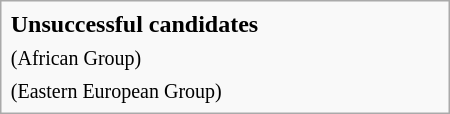<table class="infobox" style="width:300px;">
<tr>
<td><strong>Unsuccessful candidates</strong></td>
</tr>
<tr>
<td> <small>(African Group)</small></td>
</tr>
<tr>
<td> <small>(Eastern European Group)</small></td>
</tr>
</table>
